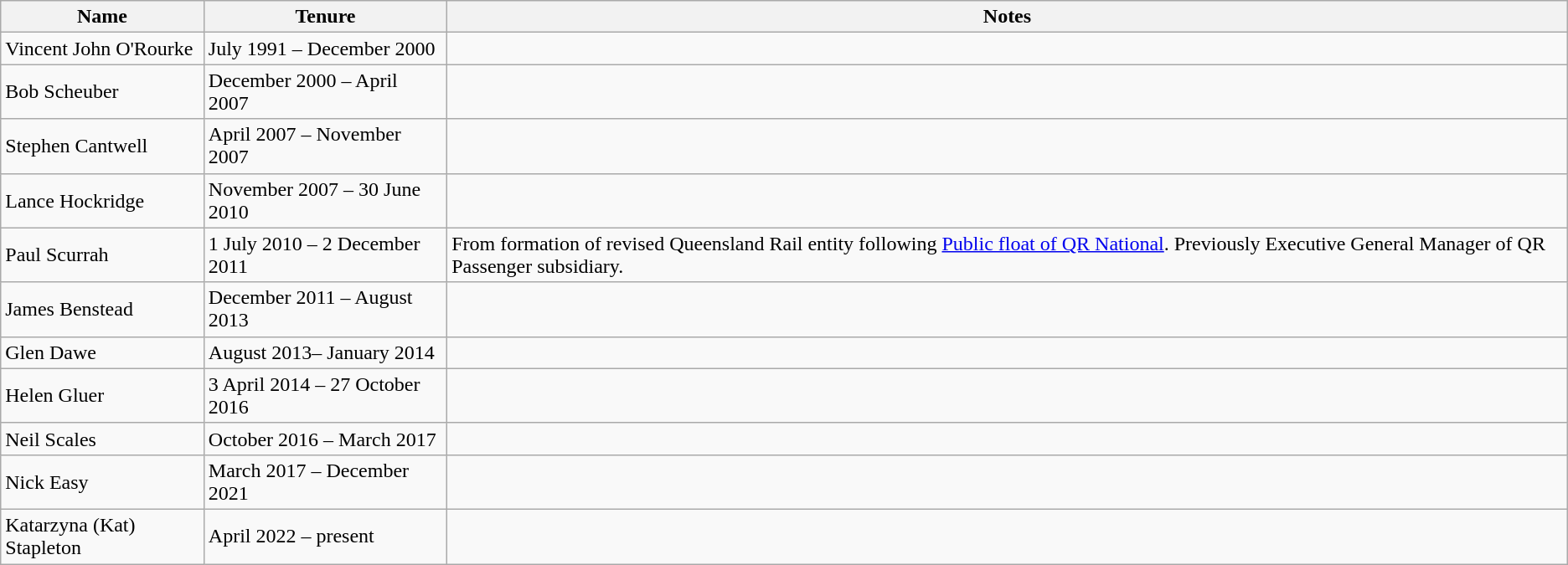<table class="wikitable">
<tr>
<th>Name</th>
<th>Tenure</th>
<th>Notes</th>
</tr>
<tr>
<td>Vincent John O'Rourke</td>
<td>July 1991 – December 2000</td>
<td></td>
</tr>
<tr>
<td>Bob Scheuber</td>
<td>December 2000 – April 2007</td>
<td></td>
</tr>
<tr>
<td>Stephen Cantwell</td>
<td>April 2007 – November 2007</td>
<td></td>
</tr>
<tr>
<td>Lance Hockridge</td>
<td>November 2007 – 30 June 2010</td>
<td></td>
</tr>
<tr>
<td>Paul Scurrah</td>
<td>1 July 2010 – 2 December 2011</td>
<td>From formation of revised Queensland Rail entity following <a href='#'>Public float of QR National</a>. Previously Executive General Manager of QR Passenger subsidiary.</td>
</tr>
<tr>
<td>James Benstead</td>
<td>December 2011 – August 2013</td>
<td></td>
</tr>
<tr>
<td>Glen Dawe</td>
<td>August 2013– January 2014</td>
<td></td>
</tr>
<tr>
<td>Helen Gluer</td>
<td>3 April 2014 – 27 October 2016</td>
<td></td>
</tr>
<tr>
<td>Neil Scales</td>
<td>October 2016 – March 2017</td>
<td></td>
</tr>
<tr>
<td>Nick Easy</td>
<td>March 2017 – December 2021</td>
<td></td>
</tr>
<tr>
<td>Katarzyna (Kat) Stapleton</td>
<td>April 2022 – present </td>
<td></td>
</tr>
</table>
